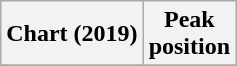<table class="wikitable plainrowheaders" style="text-align:center">
<tr>
<th>Chart (2019)</th>
<th>Peak<br>position</th>
</tr>
<tr>
</tr>
</table>
